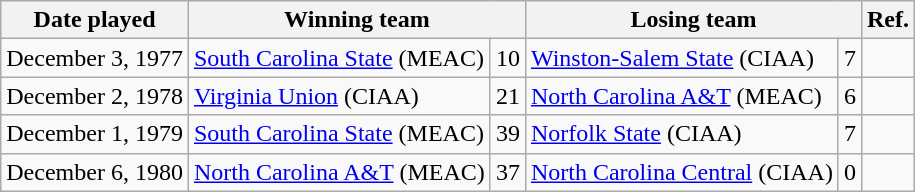<table class="wikitable sortable" font=90%">
<tr>
<th>Date played</th>
<th colspan="2">Winning team</th>
<th colspan="2">Losing team</th>
<th colspan="1" class=unsortable>Ref.</th>
</tr>
<tr>
<td>December 3, 1977</td>
<td><a href='#'>South Carolina State</a> (MEAC)</td>
<td>10</td>
<td><a href='#'>Winston-Salem State</a> (CIAA)</td>
<td align=center>7</td>
<td align=center></td>
</tr>
<tr>
<td>December 2, 1978</td>
<td><a href='#'>Virginia Union</a> (CIAA)</td>
<td>21</td>
<td><a href='#'>North Carolina A&T</a> (MEAC)</td>
<td align=center>6</td>
<td align=center></td>
</tr>
<tr>
<td>December 1, 1979</td>
<td><a href='#'>South Carolina State</a> (MEAC)</td>
<td>39</td>
<td><a href='#'>Norfolk State</a> (CIAA)</td>
<td align=center>7</td>
<td align=center></td>
</tr>
<tr>
<td>December 6, 1980</td>
<td><a href='#'>North Carolina A&T</a> (MEAC)</td>
<td>37</td>
<td><a href='#'>North Carolina Central</a> (CIAA)</td>
<td align=center>0</td>
<td align=center></td>
</tr>
</table>
